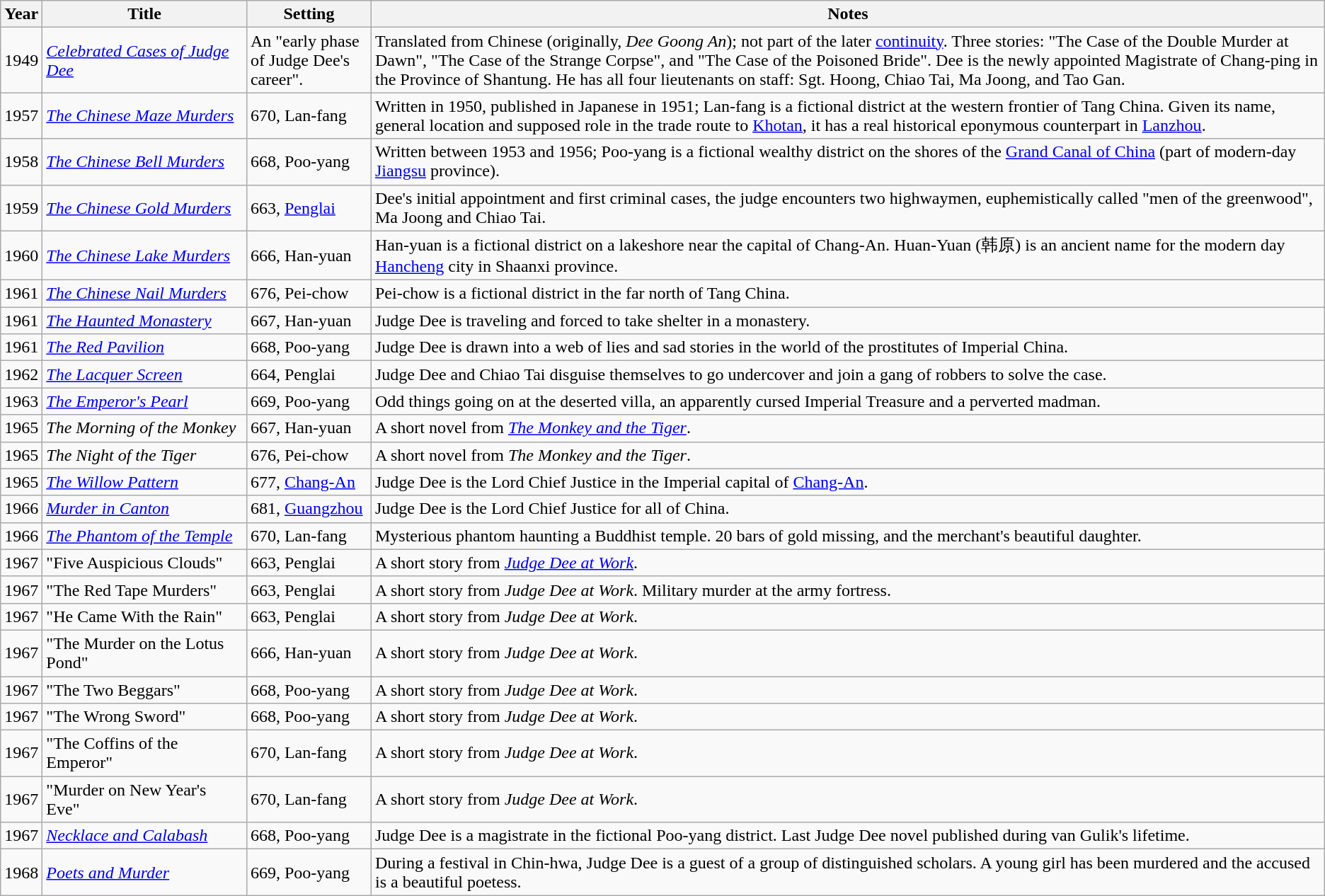<table class="sortable wikitable">
<tr>
<th width="30px">Year</th>
<th width="185px">Title</th>
<th width="110px">Setting</th>
<th>Notes</th>
</tr>
<tr>
<td>1949</td>
<td><em><a href='#'>Celebrated Cases of Judge Dee</a></em></td>
<td>An "early phase of Judge Dee's career".</td>
<td>Translated from Chinese (originally, <em>Dee Goong An</em>); not part of the later <a href='#'>continuity</a>. Three stories: "The Case of the Double Murder at Dawn", "The Case of the Strange Corpse", and "The Case of the Poisoned Bride". Dee is the newly appointed Magistrate of Chang-ping in the Province of Shantung. He has all four lieutenants on staff: Sgt. Hoong, Chiao Tai, Ma Joong, and Tao Gan.</td>
</tr>
<tr>
<td>1957</td>
<td><em><a href='#'>The Chinese Maze Murders</a></em></td>
<td>670, Lan-fang</td>
<td>Written in 1950, published in Japanese in 1951; Lan-fang is a fictional district at the western frontier of Tang China. Given its name, general location and supposed role in the trade route to <a href='#'>Khotan</a>, it has a real historical eponymous counterpart in <a href='#'>Lanzhou</a>.</td>
</tr>
<tr>
<td>1958</td>
<td><em><a href='#'>The Chinese Bell Murders</a></em></td>
<td>668, Poo-yang</td>
<td>Written between 1953 and 1956; Poo-yang is a fictional wealthy district on the shores of the <a href='#'>Grand Canal of China</a> (part of modern-day <a href='#'>Jiangsu</a> province).</td>
</tr>
<tr>
<td>1959</td>
<td><em><a href='#'>The Chinese Gold Murders</a></em></td>
<td>663, <a href='#'>Penglai</a></td>
<td>Dee's initial appointment and first criminal cases, the judge encounters two highwaymen, euphemistically called "men of the greenwood", Ma Joong and Chiao Tai.</td>
</tr>
<tr>
<td>1960</td>
<td><em><a href='#'>The Chinese Lake Murders</a></em></td>
<td>666, Han-yuan</td>
<td>Han-yuan is a fictional district on a lakeshore near the capital of Chang-An. Huan-Yuan (韩原) is an ancient name for the modern day <a href='#'>Hancheng</a> city in Shaanxi province.</td>
</tr>
<tr>
<td>1961</td>
<td><em><a href='#'>The Chinese Nail Murders</a></em></td>
<td>676, Pei-chow</td>
<td>Pei-chow is a fictional district in the far north of Tang China.</td>
</tr>
<tr>
<td>1961</td>
<td><em><a href='#'>The Haunted Monastery</a></em></td>
<td>667, Han-yuan</td>
<td>Judge Dee is traveling and forced to take shelter in a monastery.</td>
</tr>
<tr>
<td>1961</td>
<td><em><a href='#'>The Red Pavilion</a></em></td>
<td>668, Poo-yang</td>
<td>Judge Dee is drawn into a web of lies and sad stories in the world of the prostitutes of Imperial China.</td>
</tr>
<tr>
<td>1962</td>
<td><em><a href='#'>The Lacquer Screen</a></em></td>
<td>664, Penglai</td>
<td>Judge Dee and Chiao Tai disguise themselves to go undercover and join a gang of robbers to solve the case.</td>
</tr>
<tr>
<td>1963</td>
<td><em><a href='#'>The Emperor's Pearl</a></em></td>
<td>669, Poo-yang</td>
<td>Odd things going on at the deserted villa, an apparently cursed Imperial Treasure and a perverted madman.</td>
</tr>
<tr>
<td>1965</td>
<td><em>The Morning of the Monkey</em></td>
<td>667, Han-yuan</td>
<td>A short novel from <em><a href='#'>The Monkey and the Tiger</a></em>.</td>
</tr>
<tr>
<td>1965</td>
<td><em>The Night of the Tiger</em></td>
<td>676, Pei-chow</td>
<td>A short novel from <em>The Monkey and the Tiger</em>.</td>
</tr>
<tr>
<td>1965</td>
<td><em><a href='#'>The Willow Pattern</a></em></td>
<td>677, <a href='#'>Chang-An</a></td>
<td>Judge Dee is the Lord Chief Justice in the Imperial capital of <a href='#'>Chang-An</a>.</td>
</tr>
<tr>
<td>1966</td>
<td><em><a href='#'>Murder in Canton</a></em></td>
<td>681, <a href='#'>Guangzhou</a></td>
<td>Judge Dee is the Lord Chief Justice for all of China.</td>
</tr>
<tr>
<td>1966</td>
<td><em><a href='#'>The Phantom of the Temple</a></em></td>
<td>670, Lan-fang</td>
<td>Mysterious phantom haunting a Buddhist temple. 20 bars of gold missing, and the merchant's beautiful daughter.</td>
</tr>
<tr>
<td>1967</td>
<td>"Five Auspicious Clouds"</td>
<td>663, Penglai</td>
<td>A short story from <em><a href='#'>Judge Dee at Work</a></em>.</td>
</tr>
<tr>
<td>1967</td>
<td>"The Red Tape Murders"</td>
<td>663, Penglai</td>
<td>A short story from <em>Judge Dee at Work</em>. Military murder at the army fortress.</td>
</tr>
<tr>
<td>1967</td>
<td>"He Came With the Rain"</td>
<td>663, Penglai</td>
<td>A short story from <em>Judge Dee at Work</em>.</td>
</tr>
<tr>
<td>1967</td>
<td>"The Murder on the Lotus Pond"</td>
<td>666, Han-yuan</td>
<td>A short story from <em>Judge Dee at Work</em>.</td>
</tr>
<tr>
<td>1967</td>
<td>"The Two Beggars"</td>
<td>668, Poo-yang</td>
<td>A short story from <em>Judge Dee at Work</em>.</td>
</tr>
<tr>
<td>1967</td>
<td>"The Wrong Sword"</td>
<td>668, Poo-yang</td>
<td>A short story from <em>Judge Dee at Work</em>.</td>
</tr>
<tr>
<td>1967</td>
<td>"The Coffins of the Emperor"</td>
<td>670, Lan-fang</td>
<td>A short story from <em>Judge Dee at Work</em>.</td>
</tr>
<tr>
<td>1967</td>
<td>"Murder on New Year's Eve"</td>
<td>670, Lan-fang</td>
<td>A short story from <em>Judge Dee at Work</em>.</td>
</tr>
<tr>
<td>1967</td>
<td><em><a href='#'>Necklace and Calabash</a></em></td>
<td>668, Poo-yang</td>
<td>Judge Dee is a magistrate in the fictional Poo-yang district. Last Judge Dee novel published during van Gulik's lifetime.</td>
</tr>
<tr>
<td>1968</td>
<td><em><a href='#'>Poets and Murder</a></em></td>
<td>669, Poo-yang</td>
<td>During a festival in Chin-hwa, Judge Dee is a guest of a group of distinguished scholars. A young girl has been murdered and the accused is a beautiful poetess.</td>
</tr>
</table>
